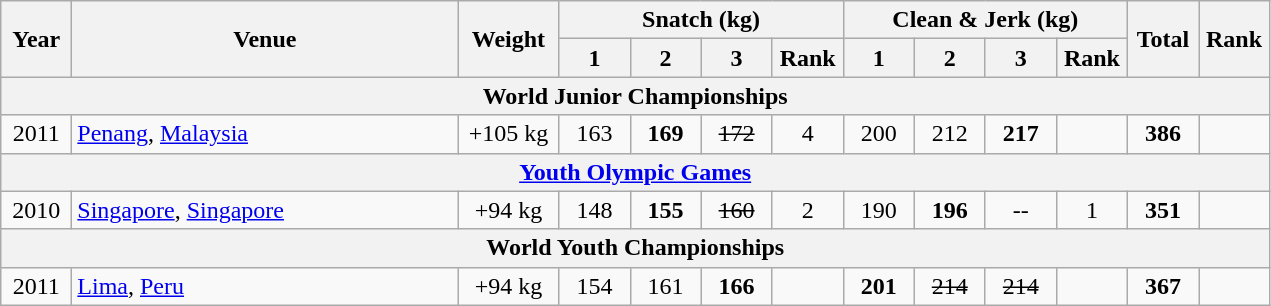<table class = "wikitable" style="text-align:center;">
<tr>
<th rowspan=2 width=40>Year</th>
<th rowspan=2 width=250>Venue</th>
<th rowspan=2 width=60>Weight</th>
<th colspan=4>Snatch (kg)</th>
<th colspan=4>Clean & Jerk (kg)</th>
<th rowspan=2 width=40>Total</th>
<th rowspan=2 width=40>Rank</th>
</tr>
<tr>
<th width=40>1</th>
<th width=40>2</th>
<th width=40>3</th>
<th width=40>Rank</th>
<th width=40>1</th>
<th width=40>2</th>
<th width=40>3</th>
<th width=40>Rank</th>
</tr>
<tr>
<th colspan=13>World Junior Championships</th>
</tr>
<tr>
<td>2011</td>
<td align=left> <a href='#'>Penang</a>, <a href='#'>Malaysia</a></td>
<td>+105 kg</td>
<td>163</td>
<td><strong>169</strong></td>
<td><s>172</s></td>
<td>4</td>
<td>200</td>
<td>212</td>
<td><strong>217</strong></td>
<td><strong></strong></td>
<td><strong>386</strong></td>
<td><strong></strong></td>
</tr>
<tr>
<th colspan=13><a href='#'>Youth Olympic Games</a></th>
</tr>
<tr>
<td>2010</td>
<td align=left> <a href='#'>Singapore</a>, <a href='#'>Singapore</a></td>
<td>+94 kg</td>
<td>148</td>
<td><strong>155</strong></td>
<td><s>160</s></td>
<td>2</td>
<td>190</td>
<td><strong>196</strong></td>
<td>--</td>
<td>1</td>
<td><strong>351</strong></td>
<td><strong></strong></td>
</tr>
<tr>
<th colspan=13>World Youth Championships</th>
</tr>
<tr>
<td>2011</td>
<td align=left> <a href='#'>Lima</a>, <a href='#'>Peru</a></td>
<td>+94 kg</td>
<td>154</td>
<td>161</td>
<td><strong>166</strong></td>
<td><strong></strong></td>
<td><strong>201</strong></td>
<td><s>214</s></td>
<td><s>214</s></td>
<td><strong></strong></td>
<td><strong>367</strong></td>
<td><strong></strong></td>
</tr>
</table>
